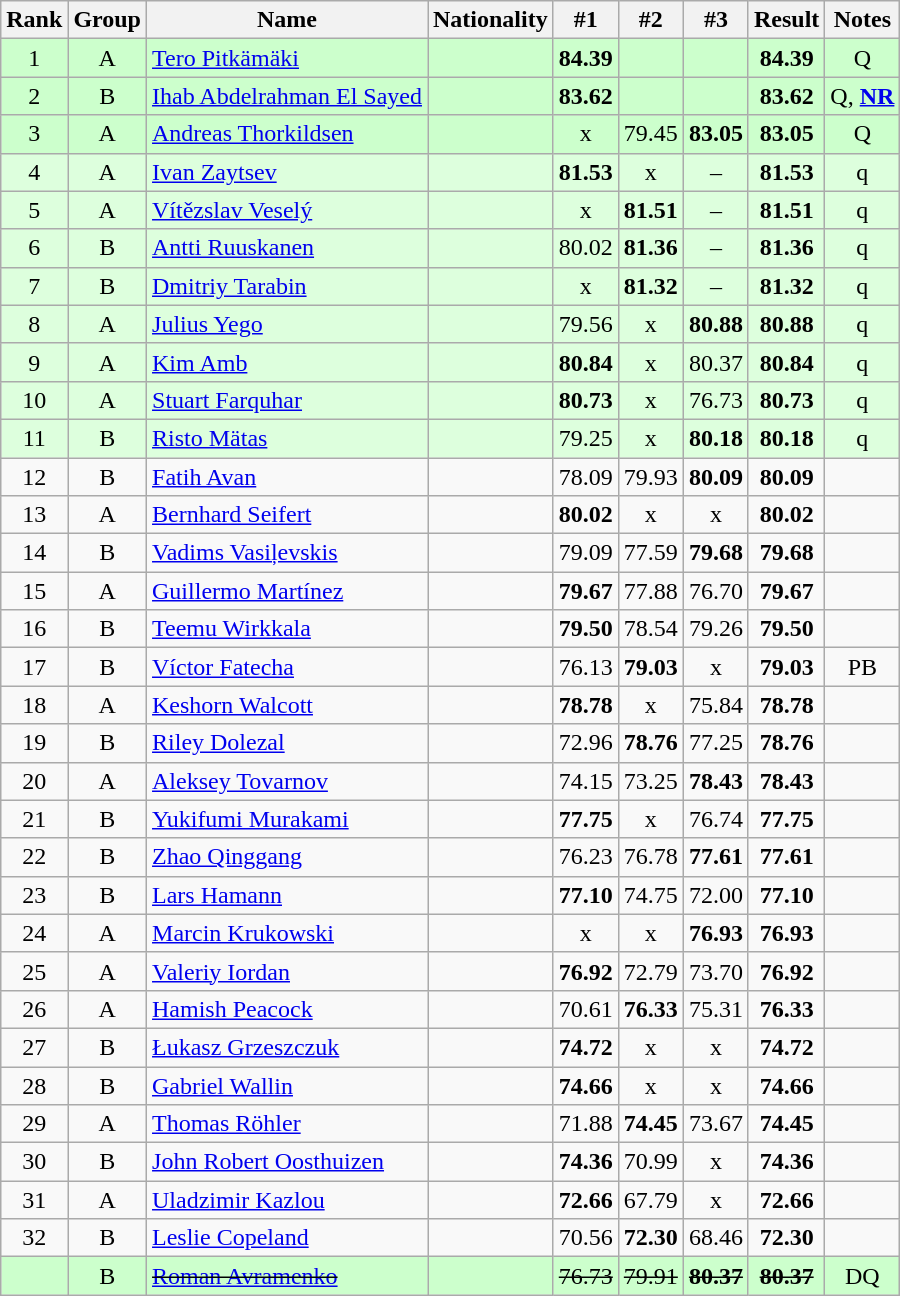<table class="wikitable sortable" style="text-align:center">
<tr>
<th>Rank</th>
<th>Group</th>
<th>Name</th>
<th>Nationality</th>
<th>#1</th>
<th>#2</th>
<th>#3</th>
<th>Result</th>
<th>Notes</th>
</tr>
<tr bgcolor=ccffcc>
<td>1</td>
<td>A</td>
<td align=left><a href='#'>Tero Pitkämäki</a></td>
<td align=left></td>
<td><strong>84.39</strong></td>
<td></td>
<td></td>
<td><strong>84.39</strong></td>
<td>Q</td>
</tr>
<tr bgcolor=ccffcc>
<td>2</td>
<td>B</td>
<td align=left><a href='#'>Ihab Abdelrahman El Sayed</a></td>
<td align=left></td>
<td><strong>83.62</strong></td>
<td></td>
<td></td>
<td><strong>83.62</strong></td>
<td>Q, <strong><a href='#'>NR</a></strong></td>
</tr>
<tr bgcolor=ccffcc>
<td>3</td>
<td>A</td>
<td align=left><a href='#'>Andreas Thorkildsen</a></td>
<td align=left></td>
<td>x</td>
<td>79.45</td>
<td><strong>83.05</strong></td>
<td><strong>83.05</strong></td>
<td>Q</td>
</tr>
<tr bgcolor=ddffdd>
<td>4</td>
<td>A</td>
<td align=left><a href='#'>Ivan Zaytsev</a></td>
<td align=left></td>
<td><strong>81.53</strong></td>
<td>x</td>
<td>–</td>
<td><strong>81.53</strong></td>
<td>q</td>
</tr>
<tr bgcolor=ddffdd>
<td>5</td>
<td>A</td>
<td align=left><a href='#'>Vítězslav Veselý</a></td>
<td align=left></td>
<td>x</td>
<td><strong>81.51</strong></td>
<td>–</td>
<td><strong>81.51</strong></td>
<td>q</td>
</tr>
<tr bgcolor=ddffdd>
<td>6</td>
<td>B</td>
<td align=left><a href='#'>Antti Ruuskanen</a></td>
<td align=left></td>
<td>80.02</td>
<td><strong>81.36</strong></td>
<td>–</td>
<td><strong>81.36</strong></td>
<td>q</td>
</tr>
<tr bgcolor=ddffdd>
<td>7</td>
<td>B</td>
<td align=left><a href='#'>Dmitriy Tarabin</a></td>
<td align=left></td>
<td>x</td>
<td><strong>81.32</strong></td>
<td>–</td>
<td><strong>81.32</strong></td>
<td>q</td>
</tr>
<tr bgcolor=ddffdd>
<td>8</td>
<td>A</td>
<td align=left><a href='#'>Julius Yego</a></td>
<td align=left></td>
<td>79.56</td>
<td>x</td>
<td><strong>80.88</strong></td>
<td><strong>80.88</strong></td>
<td>q</td>
</tr>
<tr bgcolor=ddffdd>
<td>9</td>
<td>A</td>
<td align=left><a href='#'>Kim Amb</a></td>
<td align=left></td>
<td><strong>80.84</strong></td>
<td>x</td>
<td>80.37</td>
<td><strong>80.84</strong></td>
<td>q</td>
</tr>
<tr bgcolor=ddffdd>
<td>10</td>
<td>A</td>
<td align=left><a href='#'>Stuart Farquhar</a></td>
<td align=left></td>
<td><strong>80.73</strong></td>
<td>x</td>
<td>76.73</td>
<td><strong>80.73</strong></td>
<td>q</td>
</tr>
<tr bgcolor=ddffdd>
<td>11</td>
<td>B</td>
<td align=left><a href='#'>Risto Mätas</a></td>
<td align=left></td>
<td>79.25</td>
<td>x</td>
<td><strong>80.18</strong></td>
<td><strong>80.18</strong></td>
<td>q</td>
</tr>
<tr>
<td>12</td>
<td>B</td>
<td align=left><a href='#'>Fatih Avan</a></td>
<td align=left></td>
<td>78.09</td>
<td>79.93</td>
<td><strong>80.09</strong></td>
<td><strong>80.09</strong></td>
<td></td>
</tr>
<tr>
<td>13</td>
<td>A</td>
<td align=left><a href='#'>Bernhard Seifert</a></td>
<td align=left></td>
<td><strong>80.02</strong></td>
<td>x</td>
<td>x</td>
<td><strong>80.02</strong></td>
<td></td>
</tr>
<tr>
<td>14</td>
<td>B</td>
<td align=left><a href='#'>Vadims Vasiļevskis</a></td>
<td align=left></td>
<td>79.09</td>
<td>77.59</td>
<td><strong>79.68</strong></td>
<td><strong>79.68</strong></td>
<td></td>
</tr>
<tr>
<td>15</td>
<td>A</td>
<td align=left><a href='#'>Guillermo Martínez</a></td>
<td align=left></td>
<td><strong>79.67</strong></td>
<td>77.88</td>
<td>76.70</td>
<td><strong>79.67</strong></td>
<td></td>
</tr>
<tr>
<td>16</td>
<td>B</td>
<td align=left><a href='#'>Teemu Wirkkala</a></td>
<td align=left></td>
<td><strong>79.50</strong></td>
<td>78.54</td>
<td>79.26</td>
<td><strong>79.50</strong></td>
<td></td>
</tr>
<tr>
<td>17</td>
<td>B</td>
<td align=left><a href='#'>Víctor Fatecha</a></td>
<td align=left></td>
<td>76.13</td>
<td><strong>79.03</strong></td>
<td>x</td>
<td><strong>79.03</strong></td>
<td>PB</td>
</tr>
<tr>
<td>18</td>
<td>A</td>
<td align=left><a href='#'>Keshorn Walcott</a></td>
<td align=left></td>
<td><strong>78.78</strong></td>
<td>x</td>
<td>75.84</td>
<td><strong>78.78</strong></td>
<td></td>
</tr>
<tr>
<td>19</td>
<td>B</td>
<td align=left><a href='#'>Riley Dolezal</a></td>
<td align=left></td>
<td>72.96</td>
<td><strong>78.76</strong></td>
<td>77.25</td>
<td><strong>78.76</strong></td>
<td></td>
</tr>
<tr>
<td>20</td>
<td>A</td>
<td align=left><a href='#'>Aleksey Tovarnov</a></td>
<td align=left></td>
<td>74.15</td>
<td>73.25</td>
<td><strong>78.43</strong></td>
<td><strong>78.43</strong></td>
<td></td>
</tr>
<tr>
<td>21</td>
<td>B</td>
<td align=left><a href='#'>Yukifumi Murakami</a></td>
<td align=left></td>
<td><strong>77.75</strong></td>
<td>x</td>
<td>76.74</td>
<td><strong>77.75</strong></td>
<td></td>
</tr>
<tr>
<td>22</td>
<td>B</td>
<td align=left><a href='#'>Zhao Qinggang</a></td>
<td align=left></td>
<td>76.23</td>
<td>76.78</td>
<td><strong>77.61</strong></td>
<td><strong>77.61</strong></td>
<td></td>
</tr>
<tr>
<td>23</td>
<td>B</td>
<td align=left><a href='#'>Lars Hamann</a></td>
<td align=left></td>
<td><strong>77.10</strong></td>
<td>74.75</td>
<td>72.00</td>
<td><strong>77.10</strong></td>
<td></td>
</tr>
<tr>
<td>24</td>
<td>A</td>
<td align=left><a href='#'>Marcin Krukowski</a></td>
<td align=left></td>
<td>x</td>
<td>x</td>
<td><strong>76.93</strong></td>
<td><strong>76.93</strong></td>
<td></td>
</tr>
<tr>
<td>25</td>
<td>A</td>
<td align=left><a href='#'>Valeriy Iordan</a></td>
<td align=left></td>
<td><strong>76.92</strong></td>
<td>72.79</td>
<td>73.70</td>
<td><strong>76.92</strong></td>
<td></td>
</tr>
<tr>
<td>26</td>
<td>A</td>
<td align=left><a href='#'>Hamish Peacock</a></td>
<td align=left></td>
<td>70.61</td>
<td><strong>76.33</strong></td>
<td>75.31</td>
<td><strong>76.33</strong></td>
<td></td>
</tr>
<tr>
<td>27</td>
<td>B</td>
<td align=left><a href='#'>Łukasz Grzeszczuk</a></td>
<td align=left></td>
<td><strong>74.72</strong></td>
<td>x</td>
<td>x</td>
<td><strong>74.72</strong></td>
<td></td>
</tr>
<tr>
<td>28</td>
<td>B</td>
<td align=left><a href='#'>Gabriel Wallin</a></td>
<td align=left></td>
<td><strong>74.66</strong></td>
<td>x</td>
<td>x</td>
<td><strong>74.66</strong></td>
<td></td>
</tr>
<tr>
<td>29</td>
<td>A</td>
<td align=left><a href='#'>Thomas Röhler</a></td>
<td align=left></td>
<td>71.88</td>
<td><strong>74.45</strong></td>
<td>73.67</td>
<td><strong>74.45</strong></td>
<td></td>
</tr>
<tr>
<td>30</td>
<td>B</td>
<td align=left><a href='#'>John Robert Oosthuizen</a></td>
<td align=left></td>
<td><strong>74.36</strong></td>
<td>70.99</td>
<td>x</td>
<td><strong>74.36</strong></td>
<td></td>
</tr>
<tr>
<td>31</td>
<td>A</td>
<td align=left><a href='#'>Uladzimir Kazlou</a></td>
<td align=left></td>
<td><strong>72.66</strong></td>
<td>67.79</td>
<td>x</td>
<td><strong>72.66</strong></td>
<td></td>
</tr>
<tr>
<td>32</td>
<td>B</td>
<td align=left><a href='#'>Leslie Copeland</a></td>
<td align=left></td>
<td>70.56</td>
<td><strong>72.30</strong></td>
<td>68.46</td>
<td><strong>72.30</strong></td>
<td></td>
</tr>
<tr bgcolor=ccffcc>
<td></td>
<td>B</td>
<td align=left><s><a href='#'>Roman Avramenko</a> </s></td>
<td align=left><s> </s></td>
<td><s>76.73 </s></td>
<td><s>79.91 </s></td>
<td><s><strong>80.37</strong> </s></td>
<td><s><strong>80.37</strong> </s></td>
<td>DQ</td>
</tr>
</table>
